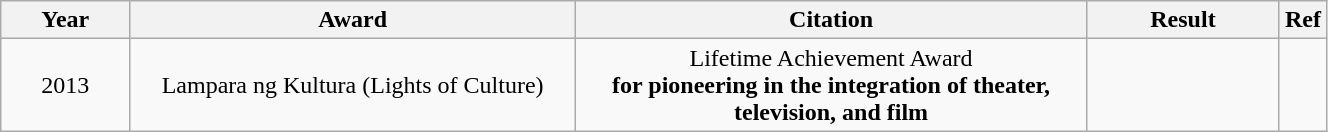<table width="70%" class="wikitable sortable">
<tr>
<th width="10%">Year</th>
<th width="35%">Award</th>
<th width="40%">Citation</th>
<th width="15%">Result</th>
<th width="15%">Ref</th>
</tr>
<tr>
<td align="center">2013</td>
<td align="center">Lampara ng Kultura (Lights of Culture)</td>
<td align="center">Lifetime Achievement Award<br><strong>for pioneering in the integration of theater, television, and film</strong></td>
<td></td>
<td align="center"></td>
</tr>
</table>
